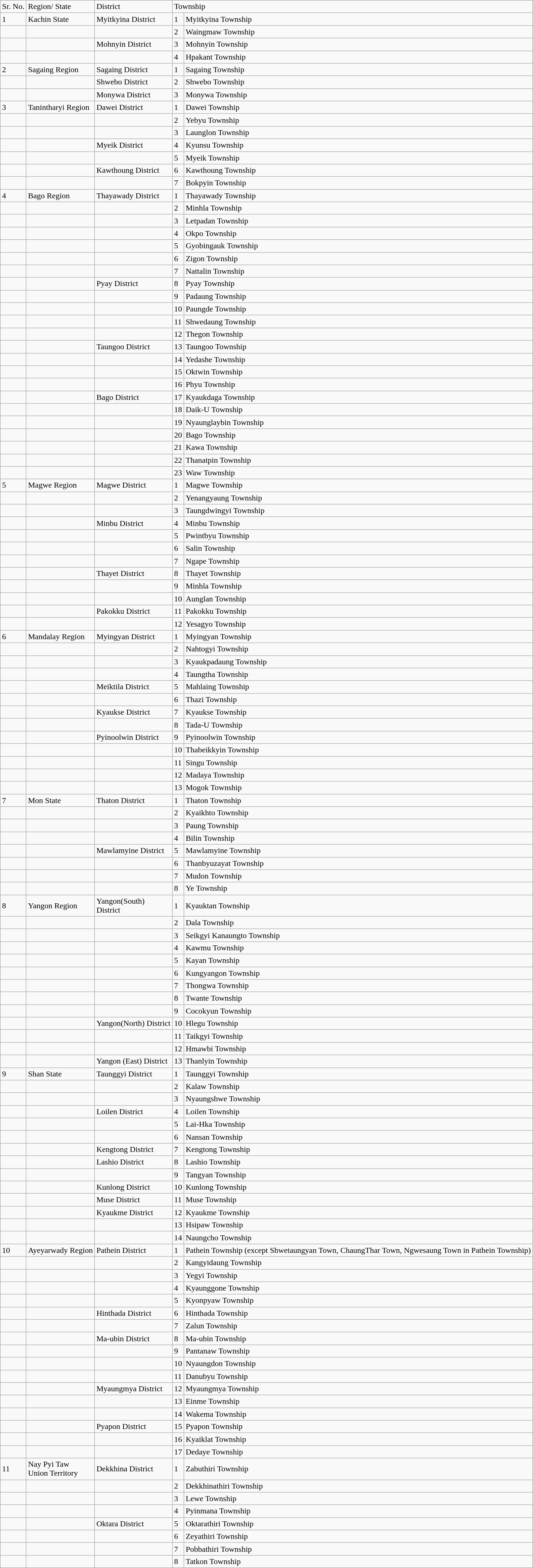<table class="wikitable">
<tr>
<td>Sr. No.</td>
<td>Region/ State</td>
<td>District</td>
<td colspan="2">Township</td>
</tr>
<tr>
<td>1</td>
<td>Kachin State</td>
<td>Myitkyina District</td>
<td>1</td>
<td>Myitkyina Township</td>
</tr>
<tr>
<td></td>
<td></td>
<td></td>
<td>2</td>
<td>Waingmaw Township</td>
</tr>
<tr>
<td></td>
<td></td>
<td>Mohnyin District</td>
<td>3</td>
<td>Mohnyin Township</td>
</tr>
<tr>
<td></td>
<td></td>
<td></td>
<td>4</td>
<td>Hpakant Township</td>
</tr>
<tr>
<td>2</td>
<td>Sagaing Region</td>
<td>Sagaing District</td>
<td>1</td>
<td>Sagaing Township</td>
</tr>
<tr>
<td></td>
<td></td>
<td>Shwebo District</td>
<td>2</td>
<td>Shwebo Township</td>
</tr>
<tr>
<td></td>
<td></td>
<td>Monywa District</td>
<td>3</td>
<td>Monywa Township</td>
</tr>
<tr>
<td>3</td>
<td>Tanintharyi Region</td>
<td>Dawei District</td>
<td>1</td>
<td>Dawei Township</td>
</tr>
<tr>
<td></td>
<td></td>
<td></td>
<td>2</td>
<td>Yebyu Township</td>
</tr>
<tr>
<td></td>
<td></td>
<td></td>
<td>3</td>
<td>Launglon Township</td>
</tr>
<tr>
<td></td>
<td></td>
<td>Myeik District</td>
<td>4</td>
<td>Kyunsu Township</td>
</tr>
<tr>
<td></td>
<td></td>
<td></td>
<td>5</td>
<td>Myeik Township</td>
</tr>
<tr>
<td></td>
<td></td>
<td>Kawthoung District</td>
<td>6</td>
<td>Kawthoung Township</td>
</tr>
<tr>
<td></td>
<td></td>
<td></td>
<td>7</td>
<td>Bokpyin Township</td>
</tr>
<tr>
<td>4</td>
<td>Bago Region</td>
<td>Thayawady District</td>
<td>1</td>
<td>Thayawady Township</td>
</tr>
<tr>
<td></td>
<td></td>
<td></td>
<td>2</td>
<td>Minhla Township</td>
</tr>
<tr>
<td></td>
<td></td>
<td></td>
<td>3</td>
<td>Letpadan Township</td>
</tr>
<tr>
<td></td>
<td></td>
<td></td>
<td>4</td>
<td>Okpo Township</td>
</tr>
<tr>
<td></td>
<td></td>
<td></td>
<td>5</td>
<td>Gyobingauk Township</td>
</tr>
<tr>
<td></td>
<td></td>
<td></td>
<td>6</td>
<td>Zigon Township</td>
</tr>
<tr>
<td></td>
<td></td>
<td></td>
<td>7</td>
<td>Nattalin Township</td>
</tr>
<tr>
<td></td>
<td></td>
<td>Pyay District</td>
<td>8</td>
<td>Pyay Township</td>
</tr>
<tr>
<td></td>
<td></td>
<td></td>
<td>9</td>
<td>Padaung Township</td>
</tr>
<tr>
<td></td>
<td></td>
<td></td>
<td>10</td>
<td>Paungde Township</td>
</tr>
<tr>
<td></td>
<td></td>
<td></td>
<td>11</td>
<td>Shwedaung Township</td>
</tr>
<tr>
<td></td>
<td></td>
<td></td>
<td>12</td>
<td>Thegon Township</td>
</tr>
<tr>
<td></td>
<td></td>
<td>Taungoo District</td>
<td>13</td>
<td>Taungoo Township</td>
</tr>
<tr>
<td></td>
<td></td>
<td></td>
<td>14</td>
<td>Yedashe Township</td>
</tr>
<tr>
<td></td>
<td></td>
<td></td>
<td>15</td>
<td>Oktwin Township</td>
</tr>
<tr>
<td></td>
<td></td>
<td></td>
<td>16</td>
<td>Phyu Township</td>
</tr>
<tr>
<td></td>
<td></td>
<td>Bago District</td>
<td>17</td>
<td>Kyaukdaga Township</td>
</tr>
<tr>
<td></td>
<td></td>
<td></td>
<td>18</td>
<td>Daik-U Township</td>
</tr>
<tr>
<td></td>
<td></td>
<td></td>
<td>19</td>
<td>Nyaunglaybin Township</td>
</tr>
<tr>
<td></td>
<td></td>
<td></td>
<td>20</td>
<td>Bago Township</td>
</tr>
<tr>
<td></td>
<td></td>
<td></td>
<td>21</td>
<td>Kawa Township</td>
</tr>
<tr>
<td></td>
<td></td>
<td></td>
<td>22</td>
<td>Thanatpin Township</td>
</tr>
<tr>
<td></td>
<td></td>
<td></td>
<td>23</td>
<td>Waw Township</td>
</tr>
<tr>
<td>5</td>
<td>Magwe Region</td>
<td>Magwe District</td>
<td>1</td>
<td>Magwe Township</td>
</tr>
<tr>
<td></td>
<td></td>
<td></td>
<td>2</td>
<td>Yenangyaung Township</td>
</tr>
<tr>
<td></td>
<td></td>
<td></td>
<td>3</td>
<td>Taungdwingyi Township</td>
</tr>
<tr>
<td></td>
<td></td>
<td>Minbu District</td>
<td>4</td>
<td>Minbu Township</td>
</tr>
<tr>
<td></td>
<td></td>
<td></td>
<td>5</td>
<td>Pwintbyu Township</td>
</tr>
<tr>
<td></td>
<td></td>
<td></td>
<td>6</td>
<td>Salin Township</td>
</tr>
<tr>
<td></td>
<td></td>
<td></td>
<td>7</td>
<td>Ngape Township</td>
</tr>
<tr>
<td></td>
<td></td>
<td>Thayet District</td>
<td>8</td>
<td>Thayet Township</td>
</tr>
<tr>
<td></td>
<td></td>
<td></td>
<td>9</td>
<td>Minhla Township</td>
</tr>
<tr>
<td></td>
<td></td>
<td></td>
<td>10</td>
<td>Aunglan Township</td>
</tr>
<tr>
<td></td>
<td></td>
<td>Pakokku District</td>
<td>11</td>
<td>Pakokku Township</td>
</tr>
<tr>
<td></td>
<td></td>
<td></td>
<td>12</td>
<td>Yesagyo Township</td>
</tr>
<tr>
<td>6</td>
<td>Mandalay Region</td>
<td>Myingyan District</td>
<td>1</td>
<td>Myingyan Township</td>
</tr>
<tr>
<td></td>
<td></td>
<td></td>
<td>2</td>
<td>Nahtogyi Township</td>
</tr>
<tr>
<td></td>
<td></td>
<td></td>
<td>3</td>
<td>Kyaukpadaung Township</td>
</tr>
<tr>
<td></td>
<td></td>
<td></td>
<td>4</td>
<td>Taungtha Township</td>
</tr>
<tr>
<td></td>
<td></td>
<td>Meiktila District</td>
<td>5</td>
<td>Mahlaing Township</td>
</tr>
<tr>
<td></td>
<td></td>
<td></td>
<td>6</td>
<td>Thazi Township</td>
</tr>
<tr>
<td></td>
<td></td>
<td>Kyaukse District</td>
<td>7</td>
<td>Kyaukse Township</td>
</tr>
<tr>
<td></td>
<td></td>
<td></td>
<td>8</td>
<td>Tada-U Township</td>
</tr>
<tr>
<td></td>
<td></td>
<td>Pyinoolwin District</td>
<td>9</td>
<td>Pyinoolwin Township</td>
</tr>
<tr>
<td></td>
<td></td>
<td></td>
<td>10</td>
<td>Thabeikkyin Township</td>
</tr>
<tr>
<td></td>
<td></td>
<td></td>
<td>11</td>
<td>Singu Township</td>
</tr>
<tr>
<td></td>
<td></td>
<td></td>
<td>12</td>
<td>Madaya Township</td>
</tr>
<tr>
<td></td>
<td></td>
<td></td>
<td>13</td>
<td>Mogok Township</td>
</tr>
<tr>
<td>7</td>
<td>Mon State</td>
<td>Thaton District</td>
<td>1</td>
<td>Thaton Township</td>
</tr>
<tr>
<td></td>
<td></td>
<td></td>
<td>2</td>
<td>Kyaikhto Township</td>
</tr>
<tr>
<td></td>
<td></td>
<td></td>
<td>3</td>
<td>Paung Township</td>
</tr>
<tr>
<td></td>
<td></td>
<td></td>
<td>4</td>
<td>Bilin Township</td>
</tr>
<tr>
<td></td>
<td></td>
<td>Mawlamyine District</td>
<td>5</td>
<td>Mawlamyine Township</td>
</tr>
<tr>
<td></td>
<td></td>
<td></td>
<td>6</td>
<td>Thanbyuzayat Township</td>
</tr>
<tr>
<td></td>
<td></td>
<td></td>
<td>7</td>
<td>Mudon Township</td>
</tr>
<tr>
<td></td>
<td></td>
<td></td>
<td>8</td>
<td>Ye Township</td>
</tr>
<tr>
<td>8</td>
<td>Yangon Region</td>
<td>Yangon(South)<br>District</td>
<td>1</td>
<td>Kyauktan Township</td>
</tr>
<tr>
<td></td>
<td></td>
<td></td>
<td>2</td>
<td>Dala Township</td>
</tr>
<tr>
<td></td>
<td></td>
<td></td>
<td>3</td>
<td>Seikgyi Kanaungto Township</td>
</tr>
<tr>
<td></td>
<td></td>
<td></td>
<td>4</td>
<td>Kawmu Township</td>
</tr>
<tr>
<td></td>
<td></td>
<td></td>
<td>5</td>
<td>Kayan Township</td>
</tr>
<tr>
<td></td>
<td></td>
<td></td>
<td>6</td>
<td>Kungyangon Township</td>
</tr>
<tr>
<td></td>
<td></td>
<td></td>
<td>7</td>
<td>Thongwa Township</td>
</tr>
<tr>
<td></td>
<td></td>
<td></td>
<td>8</td>
<td>Twante Township</td>
</tr>
<tr>
<td></td>
<td></td>
<td></td>
<td>9</td>
<td>Cocokyun Township</td>
</tr>
<tr>
<td></td>
<td></td>
<td>Yangon(North) District</td>
<td>10</td>
<td>Hlegu Township</td>
</tr>
<tr>
<td></td>
<td></td>
<td></td>
<td>11</td>
<td>Taikgyi Township</td>
</tr>
<tr>
<td></td>
<td></td>
<td></td>
<td>12</td>
<td>Hmawbi Township</td>
</tr>
<tr>
<td></td>
<td></td>
<td>Yangon (East) District</td>
<td>13</td>
<td>Thanlyin Township</td>
</tr>
<tr>
<td>9</td>
<td>Shan State</td>
<td>Taunggyi District</td>
<td>1</td>
<td>Taunggyi Township</td>
</tr>
<tr>
<td></td>
<td></td>
<td></td>
<td>2</td>
<td>Kalaw Township</td>
</tr>
<tr>
<td></td>
<td></td>
<td></td>
<td>3</td>
<td>Nyaungshwe Township</td>
</tr>
<tr>
<td></td>
<td></td>
<td>Loilen District</td>
<td>4</td>
<td>Loilen Township</td>
</tr>
<tr>
<td></td>
<td></td>
<td></td>
<td>5</td>
<td>Lai-Hka Township</td>
</tr>
<tr>
<td></td>
<td></td>
<td></td>
<td>6</td>
<td>Nansan Township</td>
</tr>
<tr>
<td></td>
<td></td>
<td>Kengtong District</td>
<td>7</td>
<td>Kengtong Township</td>
</tr>
<tr>
<td></td>
<td></td>
<td>Lashio District</td>
<td>8</td>
<td>Lashio Township</td>
</tr>
<tr>
<td></td>
<td></td>
<td></td>
<td>9</td>
<td>Tangyan Township</td>
</tr>
<tr>
<td></td>
<td></td>
<td>Kunlong District</td>
<td>10</td>
<td>Kunlong Township</td>
</tr>
<tr>
<td></td>
<td></td>
<td>Muse District</td>
<td>11</td>
<td>Muse Township</td>
</tr>
<tr>
<td></td>
<td></td>
<td>Kyaukme District</td>
<td>12</td>
<td>Kyaukme Township</td>
</tr>
<tr>
<td></td>
<td></td>
<td></td>
<td>13</td>
<td>Hsipaw Township</td>
</tr>
<tr>
<td></td>
<td></td>
<td></td>
<td>14</td>
<td>Naungcho Township</td>
</tr>
<tr>
<td>10</td>
<td>Ayeyarwady Region</td>
<td>Pathein District</td>
<td>1</td>
<td>Pathein Township (except Shwetaungyan Town, ChaungThar Town, Ngwesaung Town in Pathein Township)</td>
</tr>
<tr>
<td></td>
<td></td>
<td></td>
<td>2</td>
<td>Kangyidaung Township</td>
</tr>
<tr>
<td></td>
<td></td>
<td></td>
<td>3</td>
<td>Yegyi Township</td>
</tr>
<tr>
<td></td>
<td></td>
<td></td>
<td>4</td>
<td>Kyaunggone Township</td>
</tr>
<tr>
<td></td>
<td></td>
<td></td>
<td>5</td>
<td>Kyonpyaw Township</td>
</tr>
<tr>
<td></td>
<td></td>
<td>Hinthada District</td>
<td>6</td>
<td>Hinthada Township</td>
</tr>
<tr>
<td></td>
<td></td>
<td></td>
<td>7</td>
<td>Zalun Township</td>
</tr>
<tr>
<td></td>
<td></td>
<td>Ma-ubin District</td>
<td>8</td>
<td>Ma-ubin Township</td>
</tr>
<tr>
<td></td>
<td></td>
<td></td>
<td>9</td>
<td>Pantanaw Township</td>
</tr>
<tr>
<td></td>
<td></td>
<td></td>
<td>10</td>
<td>Nyaungdon Township</td>
</tr>
<tr>
<td></td>
<td></td>
<td></td>
<td>11</td>
<td>Danubyu Township</td>
</tr>
<tr>
<td></td>
<td></td>
<td>Myaungmya District</td>
<td>12</td>
<td>Myaungmya Township</td>
</tr>
<tr>
<td></td>
<td></td>
<td></td>
<td>13</td>
<td>Einme Township</td>
</tr>
<tr>
<td></td>
<td></td>
<td></td>
<td>14</td>
<td>Wakema Township</td>
</tr>
<tr>
<td></td>
<td></td>
<td>Pyapon District</td>
<td>15</td>
<td>Pyapon Township</td>
</tr>
<tr>
<td></td>
<td></td>
<td></td>
<td>16</td>
<td>Kyaiklat Township</td>
</tr>
<tr>
<td></td>
<td></td>
<td></td>
<td>17</td>
<td>Dedaye Township</td>
</tr>
<tr>
<td>11</td>
<td>Nay Pyi Taw<br>Union Territory</td>
<td>Dekkhina District</td>
<td>1</td>
<td>Zabuthiri Township</td>
</tr>
<tr>
<td></td>
<td></td>
<td></td>
<td>2</td>
<td>Dekkhinathiri Township</td>
</tr>
<tr>
<td></td>
<td></td>
<td></td>
<td>3</td>
<td>Lewe Township</td>
</tr>
<tr>
<td></td>
<td></td>
<td></td>
<td>4</td>
<td>Pyinmana Township</td>
</tr>
<tr>
<td></td>
<td></td>
<td>Oktara District</td>
<td>5</td>
<td>Oktarathiri Township</td>
</tr>
<tr>
<td></td>
<td></td>
<td></td>
<td>6</td>
<td>Zeyathiri Township</td>
</tr>
<tr>
<td></td>
<td></td>
<td></td>
<td>7</td>
<td>Pobbathiri Township</td>
</tr>
<tr>
<td></td>
<td></td>
<td></td>
<td>8</td>
<td>Tatkon Township</td>
</tr>
</table>
